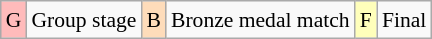<table class="wikitable" style="margin:0.5em auto; font-size:90%; line-height:1.25em;">
<tr>
<td bgcolor="#FFBBBB" align=center>G</td>
<td>Group stage</td>
<td bgcolor="#FEDCBA" align=center>B</td>
<td>Bronze medal match</td>
<td bgcolor="#FFFFBB" align=center>F</td>
<td>Final</td>
</tr>
</table>
